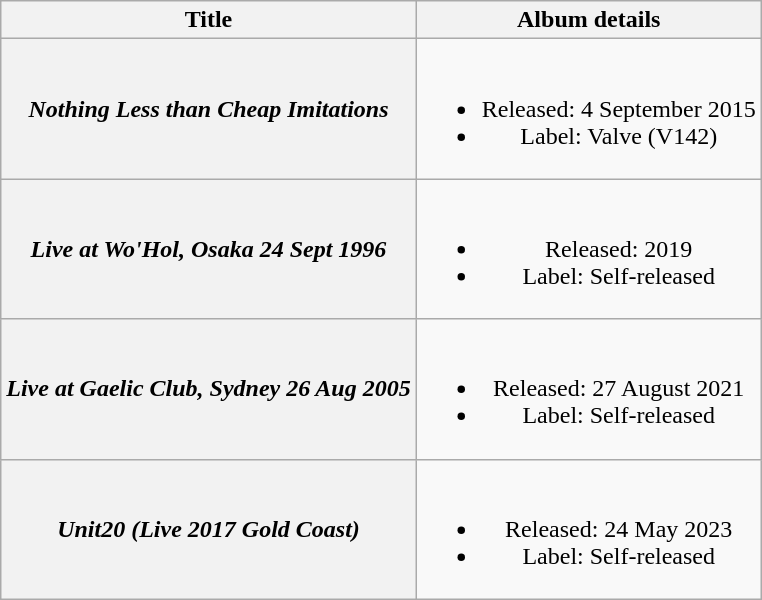<table class="wikitable plainrowheaders" style="text-align:center;" border="1">
<tr>
<th>Title</th>
<th>Album details</th>
</tr>
<tr>
<th scope="row"><em>Nothing Less than Cheap Imitations</em></th>
<td><br><ul><li>Released: 4 September 2015</li><li>Label: Valve (V142)</li></ul></td>
</tr>
<tr>
<th scope="row"><em>Live at Wo'Hol, Osaka 24 Sept 1996</em></th>
<td><br><ul><li>Released: 2019</li><li>Label: Self-released</li></ul></td>
</tr>
<tr>
<th scope="row"><em>Live at Gaelic Club, Sydney 26 Aug 2005</em></th>
<td><br><ul><li>Released: 27 August 2021</li><li>Label: Self-released</li></ul></td>
</tr>
<tr>
<th scope="row"><em>Unit20 (Live 2017 Gold Coast)</em></th>
<td><br><ul><li>Released: 24 May 2023</li><li>Label: Self-released</li></ul></td>
</tr>
</table>
